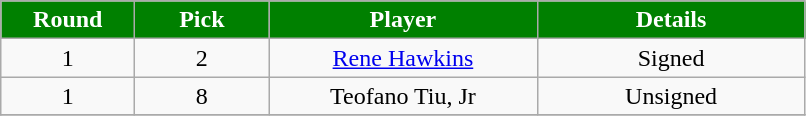<table class="wikitable sortable sortable">
<tr>
<th style="background:#008000; color:#ffffff" width="10%">Round</th>
<th style="background:#008000; color:#ffffff" width="10%">Pick</th>
<th style="background:#008000; color:#ffffff" width="20%">Player</th>
<th style="background:#008000; color:#ffffff" width="20%">Details</th>
</tr>
<tr style="text-align: center">
<td>1</td>
<td>2</td>
<td><a href='#'>Rene Hawkins</a></td>
<td>Signed</td>
</tr>
<tr style="text-align: center">
<td>1</td>
<td>8</td>
<td>Teofano Tiu, Jr</td>
<td>Unsigned</td>
</tr>
<tr>
</tr>
</table>
